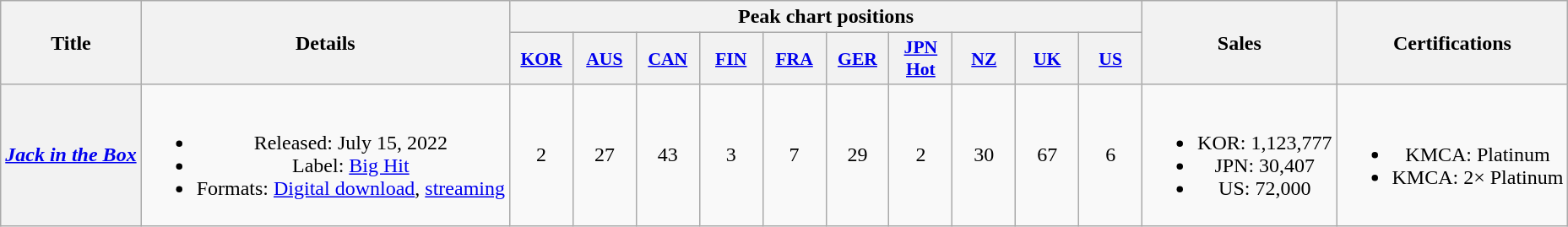<table class="wikitable plainrowheaders" style="text-align:center;">
<tr>
<th scope="col" rowspan="2">Title</th>
<th scope="col" rowspan="2">Details</th>
<th scope="col" colspan="10">Peak chart positions</th>
<th scope="col" rowspan="2">Sales</th>
<th scope="col" rowspan="2">Certifications</th>
</tr>
<tr>
<th scope="col" style="width:3em;font-size:90%;"><a href='#'>KOR</a><br></th>
<th scope="col" style="width:3em;font-size:90%;"><a href='#'>AUS</a><br></th>
<th scope="col" style="width:3em;font-size:90%;"><a href='#'>CAN</a><br></th>
<th scope="col" style="width:3em;font-size:90%;"><a href='#'>FIN</a><br></th>
<th scope="col" style="width:3em;font-size:90%;"><a href='#'>FRA</a><br></th>
<th scope="col" style="width:3em;font-size:90%;"><a href='#'>GER</a><br></th>
<th scope="col" style="width:3em;font-size:90%;"><a href='#'>JPN<br>Hot</a><br></th>
<th scope="col" style="width:3em;font-size:90%;"><a href='#'>NZ</a><br></th>
<th scope="col" style="width:3em;font-size:90%;"><a href='#'>UK</a><br></th>
<th scope="col" style="width:3em;font-size:90%;"><a href='#'>US</a><br></th>
</tr>
<tr>
<th scope="row"><em><a href='#'>Jack in the Box</a></em></th>
<td><br><ul><li>Released: July 15, 2022</li><li>Label: <a href='#'>Big Hit</a></li><li>Formats: <a href='#'>Digital download</a>, <a href='#'>streaming</a></li></ul></td>
<td>2</td>
<td>27</td>
<td>43</td>
<td>3</td>
<td>7</td>
<td>29</td>
<td>2</td>
<td>30</td>
<td>67</td>
<td>6</td>
<td><br><ul><li>KOR: 1,123,777</li><li>JPN: 30,407</li><li>US: 72,000</li></ul></td>
<td><br><ul><li>KMCA: Platinum</li><li>KMCA: 2× Platinum</li></ul></td>
</tr>
</table>
